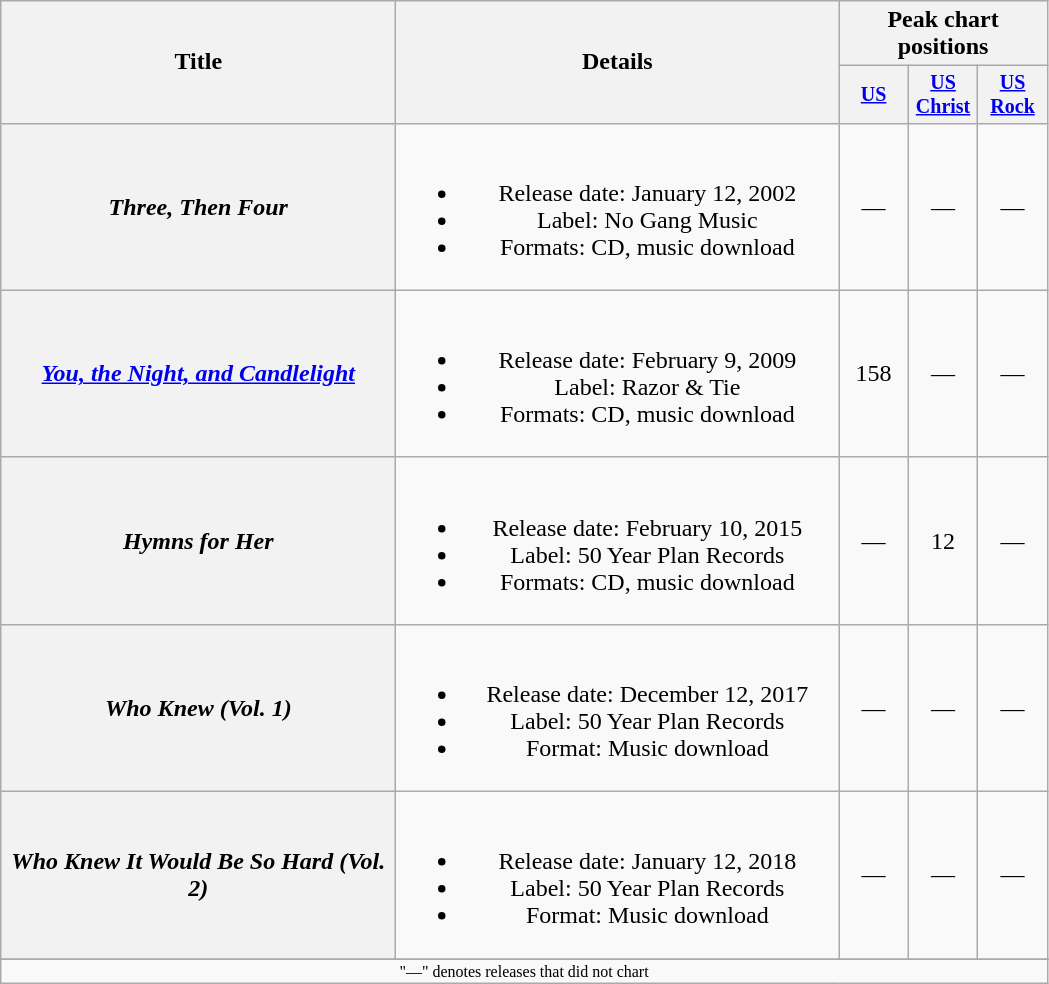<table class="wikitable plainrowheaders" style="text-align:center;">
<tr>
<th rowspan="2" style="width:16em;">Title</th>
<th rowspan="2" style="width:18em;">Details</th>
<th colspan="3">Peak chart positions</th>
</tr>
<tr style="font-size:smaller;">
<th style="width:40px;"><a href='#'>US</a><br></th>
<th style="width:40px;"><a href='#'>US Christ</a><br></th>
<th style="width:40px;"><a href='#'>US Rock</a><br></th>
</tr>
<tr>
<th scope="row"><em>Three, Then Four</em></th>
<td><br><ul><li>Release date: January 12, 2002</li><li>Label: No Gang Music</li><li>Formats: CD, music download</li></ul></td>
<td>—</td>
<td>—</td>
<td>—</td>
</tr>
<tr>
<th scope="row"><em><a href='#'>You, the Night, and Candlelight</a></em></th>
<td><br><ul><li>Release date: February 9, 2009</li><li>Label: Razor & Tie</li><li>Formats: CD, music download</li></ul></td>
<td>158</td>
<td>—</td>
<td>—</td>
</tr>
<tr>
<th scope="row"><em>Hymns for Her</em></th>
<td><br><ul><li>Release date: February 10, 2015</li><li>Label: 50 Year Plan Records</li><li>Formats: CD, music download</li></ul></td>
<td>—</td>
<td>12</td>
<td>—</td>
</tr>
<tr>
<th scope="row"><em>Who Knew (Vol. 1)</em></th>
<td><br><ul><li>Release date: December 12, 2017</li><li>Label: 50 Year Plan Records</li><li>Format: Music download</li></ul></td>
<td>—</td>
<td>—</td>
<td>—</td>
</tr>
<tr>
<th scope="row"><em>Who Knew It Would Be So Hard (Vol. 2)</em></th>
<td><br><ul><li>Release date: January 12, 2018</li><li>Label: 50 Year Plan Records</li><li>Format: Music download</li></ul></td>
<td>—</td>
<td>—</td>
<td>—</td>
</tr>
<tr>
</tr>
<tr>
<td colspan="10" style="font-size:8pt">"—" denotes releases that did not chart</td>
</tr>
</table>
